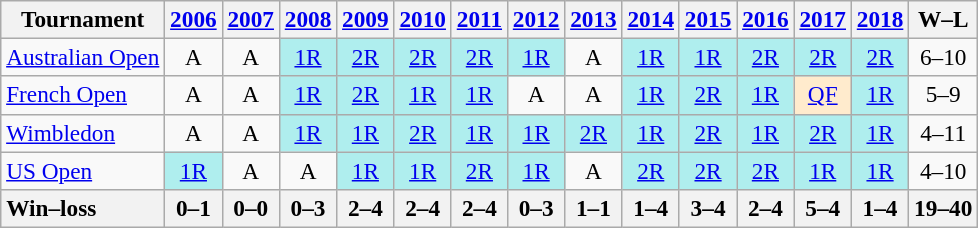<table class=wikitable style=text-align:center;font-size:97%>
<tr>
<th>Tournament</th>
<th><a href='#'>2006</a></th>
<th><a href='#'>2007</a></th>
<th><a href='#'>2008</a></th>
<th><a href='#'>2009</a></th>
<th><a href='#'>2010</a></th>
<th><a href='#'>2011</a></th>
<th><a href='#'>2012</a></th>
<th><a href='#'>2013</a></th>
<th><a href='#'>2014</a></th>
<th><a href='#'>2015</a></th>
<th><a href='#'>2016</a></th>
<th><a href='#'>2017</a></th>
<th><a href='#'>2018</a></th>
<th>W–L</th>
</tr>
<tr>
<td align=left><a href='#'>Australian Open</a></td>
<td>A</td>
<td>A</td>
<td bgcolor=afeeee><a href='#'>1R</a></td>
<td bgcolor=afeeee><a href='#'>2R</a></td>
<td bgcolor=afeeee><a href='#'>2R</a></td>
<td bgcolor=afeeee><a href='#'>2R</a></td>
<td bgcolor=afeeee><a href='#'>1R</a></td>
<td>A</td>
<td bgcolor=afeeee><a href='#'>1R</a></td>
<td bgcolor=afeeee><a href='#'>1R</a></td>
<td bgcolor=afeeee><a href='#'>2R</a></td>
<td bgcolor=afeeee><a href='#'>2R</a></td>
<td bgcolor=afeeee><a href='#'>2R</a></td>
<td>6–10</td>
</tr>
<tr>
<td align=left><a href='#'>French Open</a></td>
<td>A</td>
<td>A</td>
<td bgcolor=afeeee><a href='#'>1R</a></td>
<td bgcolor=afeeee><a href='#'>2R</a></td>
<td bgcolor=afeeee><a href='#'>1R</a></td>
<td bgcolor=afeeee><a href='#'>1R</a></td>
<td>A</td>
<td>A</td>
<td bgcolor=afeeee><a href='#'>1R</a></td>
<td bgcolor=afeeee><a href='#'>2R</a></td>
<td bgcolor=afeeee><a href='#'>1R</a></td>
<td bgcolor=ffebcd><a href='#'>QF</a></td>
<td bgcolor=afeeee><a href='#'>1R</a></td>
<td>5–9</td>
</tr>
<tr>
<td align=left><a href='#'>Wimbledon</a></td>
<td>A</td>
<td>A</td>
<td bgcolor=afeeee><a href='#'>1R</a></td>
<td bgcolor=afeeee><a href='#'>1R</a></td>
<td bgcolor=afeeee><a href='#'>2R</a></td>
<td bgcolor=afeeee><a href='#'>1R</a></td>
<td bgcolor=afeeee><a href='#'>1R</a></td>
<td bgcolor=afeeee><a href='#'>2R</a></td>
<td bgcolor=afeeee><a href='#'>1R</a></td>
<td bgcolor=afeeee><a href='#'>2R</a></td>
<td bgcolor=afeeee><a href='#'>1R</a></td>
<td bgcolor=afeeee><a href='#'>2R</a></td>
<td bgcolor=afeeee><a href='#'>1R</a></td>
<td>4–11</td>
</tr>
<tr>
<td align=left><a href='#'>US Open</a></td>
<td bgcolor=afeeee><a href='#'>1R</a></td>
<td>A</td>
<td>A</td>
<td bgcolor=afeeee><a href='#'>1R</a></td>
<td bgcolor=afeeee><a href='#'>1R</a></td>
<td bgcolor=afeeee><a href='#'>2R</a></td>
<td bgcolor=afeeee><a href='#'>1R</a></td>
<td>A</td>
<td bgcolor=afeeee><a href='#'>2R</a></td>
<td bgcolor=afeeee><a href='#'>2R</a></td>
<td bgcolor=afeeee><a href='#'>2R</a></td>
<td bgcolor=afeeee><a href='#'>1R</a></td>
<td bgcolor=afeeee><a href='#'>1R</a></td>
<td>4–10</td>
</tr>
<tr>
<th style=text-align:left>Win–loss</th>
<th>0–1</th>
<th>0–0</th>
<th>0–3</th>
<th>2–4</th>
<th>2–4</th>
<th>2–4</th>
<th>0–3</th>
<th>1–1</th>
<th>1–4</th>
<th>3–4</th>
<th>2–4</th>
<th>5–4</th>
<th>1–4</th>
<th>19–40</th>
</tr>
</table>
